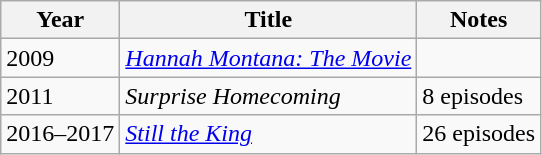<table class="wikitable sortable">
<tr>
<th>Year</th>
<th>Title</th>
<th class="unsortable">Notes</th>
</tr>
<tr>
<td>2009</td>
<td><em><a href='#'>Hannah Montana: The Movie</a></em></td>
<td></td>
</tr>
<tr>
<td>2011</td>
<td><em>Surprise Homecoming</em></td>
<td>8 episodes</td>
</tr>
<tr>
<td>2016–2017</td>
<td><em><a href='#'>Still the King</a></em></td>
<td>26 episodes</td>
</tr>
</table>
